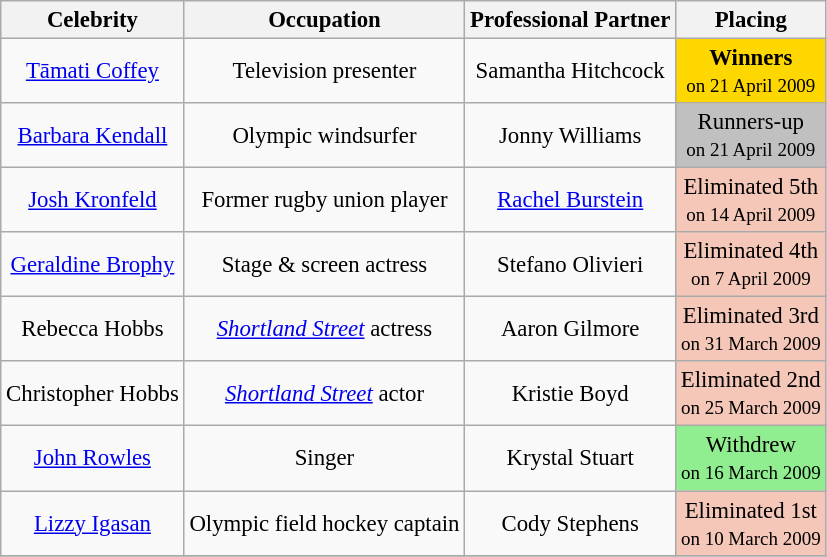<table class= "wikitable" align=center border="2" cellpadding="3" cellspacing="0" style="text-align:center; font-size:95%">
<tr>
<th>Celebrity</th>
<th>Occupation</th>
<th>Professional Partner</th>
<th>Placing</th>
</tr>
<tr>
<td><a href='#'>Tāmati Coffey</a></td>
<td>Television presenter</td>
<td>Samantha Hitchcock</td>
<td bgcolor="gold"><strong>Winners</strong><br><small>on 21 April 2009</small></td></td>
</tr>
<tr>
<td><a href='#'>Barbara Kendall</a></td>
<td>Olympic windsurfer</td>
<td>Jonny Williams</td>
<td bgcolor="silver">Runners-up<br><small>on 21 April 2009</small></td></td>
</tr>
<tr>
<td><a href='#'>Josh Kronfeld</a></td>
<td>Former rugby union player</td>
<td><a href='#'>Rachel Burstein</a></td>
<td bgcolor="#F4C7B8">Eliminated 5th<br><small>on 14 April 2009</small></td></td>
</tr>
<tr>
<td><a href='#'>Geraldine Brophy</a></td>
<td>Stage & screen actress</td>
<td>Stefano Olivieri</td>
<td bgcolor="#F4C7B8">Eliminated 4th<br><small>on 7 April 2009</small></td></td>
</tr>
<tr>
<td>Rebecca Hobbs</td>
<td><em><a href='#'>Shortland Street</a></em> actress</td>
<td>Aaron Gilmore</td>
<td bgcolor="#F4C7B8">Eliminated 3rd<br><small>on 31 March 2009</small></td></td>
</tr>
<tr>
<td>Christopher Hobbs</td>
<td><em><a href='#'>Shortland Street</a></em> actor</td>
<td>Kristie Boyd</td>
<td bgcolor="#F4C7B8">Eliminated 2nd<br><small>on 25 March 2009</small></td></td>
</tr>
<tr>
<td><a href='#'>John Rowles</a></td>
<td>Singer</td>
<td>Krystal Stuart</td>
<td bgcolor="lightgreen">Withdrew<br><small>on 16 March 2009</small></td></td>
</tr>
<tr>
<td><a href='#'>Lizzy Igasan</a></td>
<td>Olympic field hockey captain</td>
<td>Cody Stephens</td>
<td bgcolor="#F4C7B8">Eliminated 1st<br><small>on 10 March 2009</small></td></td>
</tr>
<tr>
</tr>
</table>
